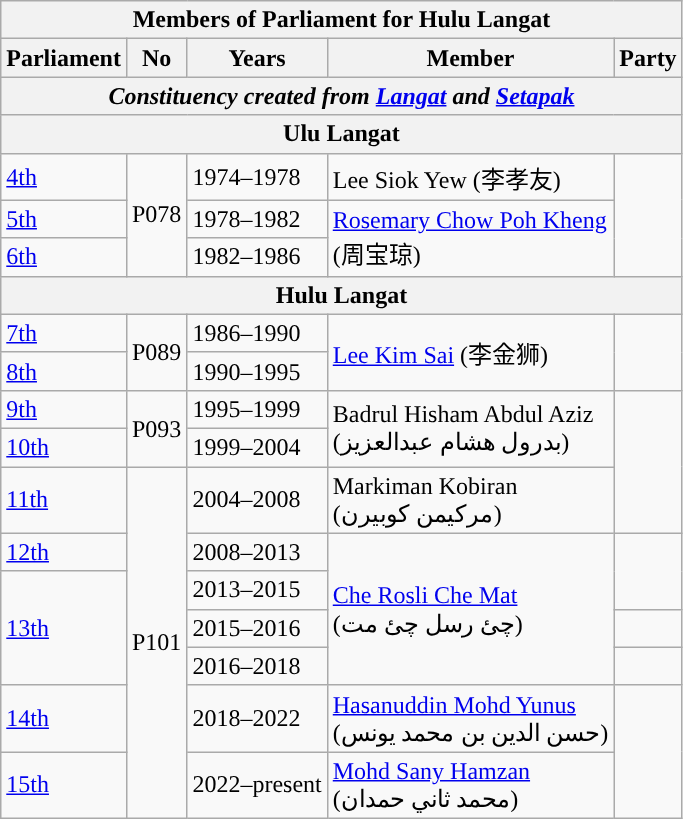<table class=wikitable>
<tr>
<th colspan="5">Members of Parliament for Hulu Langat</th>
</tr>
<tr>
<th>Parliament</th>
<th>No</th>
<th>Years</th>
<th>Member</th>
<th>Party</th>
</tr>
<tr>
<th colspan="5" align="center"><em>Constituency created from <a href='#'>Langat</a> and <a href='#'>Setapak</a></em></th>
</tr>
<tr>
<th colspan="5" align="center">Ulu Langat</th>
</tr>
<tr>
<td><a href='#'>4th</a></td>
<td rowspan="3">P078</td>
<td>1974–1978</td>
<td>Lee Siok Yew (李孝友)</td>
<td rowspan="3"></td>
</tr>
<tr>
<td><a href='#'>5th</a></td>
<td>1978–1982</td>
<td rowspan=2><a href='#'>Rosemary Chow Poh Kheng</a> <br> (周宝琼)</td>
</tr>
<tr>
<td><a href='#'>6th</a></td>
<td>1982–1986</td>
</tr>
<tr>
<th colspan="5" align="center">Hulu Langat</th>
</tr>
<tr>
<td><a href='#'>7th</a></td>
<td rowspan="2">P089</td>
<td>1986–1990</td>
<td rowspan=2><a href='#'>Lee Kim Sai</a> (李金狮)</td>
<td rowspan="2"></td>
</tr>
<tr>
<td><a href='#'>8th</a></td>
<td>1990–1995</td>
</tr>
<tr>
<td><a href='#'>9th</a></td>
<td rowspan="2">P093</td>
<td>1995–1999</td>
<td rowspan=2>Badrul Hisham Abdul Aziz <br> (بدرول هشام عبدالعزيز)</td>
<td rowspan="3"></td>
</tr>
<tr>
<td><a href='#'>10th</a></td>
<td>1999–2004</td>
</tr>
<tr>
<td><a href='#'>11th</a></td>
<td rowspan=7>P101</td>
<td>2004–2008</td>
<td>Markiman Kobiran <br> (مركيمن كوبيرن)</td>
</tr>
<tr>
<td><a href='#'>12th</a></td>
<td>2008–2013</td>
<td rowspan=4><a href='#'>Che Rosli Che Mat</a> <br> (چئ رسل چئ مت)</td>
<td rowspan=2></td>
</tr>
<tr>
<td rowspan=3><a href='#'>13th</a></td>
<td>2013–2015</td>
</tr>
<tr>
<td>2015–2016</td>
<td></td>
</tr>
<tr>
<td>2016–2018</td>
<td></td>
</tr>
<tr>
<td><a href='#'>14th</a></td>
<td>2018–2022</td>
<td><a href='#'>Hasanuddin Mohd Yunus</a> <br> (حسن الدين بن محمد يونس)</td>
<td rowspan=2></td>
</tr>
<tr>
<td><a href='#'>15th</a></td>
<td>2022–present</td>
<td><a href='#'>Mohd Sany Hamzan</a>  <br> (محمد ثاني حمدان)</td>
</tr>
</table>
